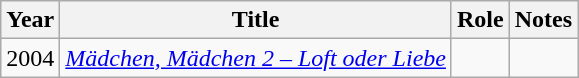<table class="wikitable sortable">
<tr>
<th>Year</th>
<th>Title</th>
<th>Role</th>
<th class="unsortable">Notes</th>
</tr>
<tr>
<td>2004</td>
<td><em><a href='#'>Mädchen, Mädchen 2 – Loft oder Liebe</a></em></td>
<td></td>
<td></td>
</tr>
</table>
